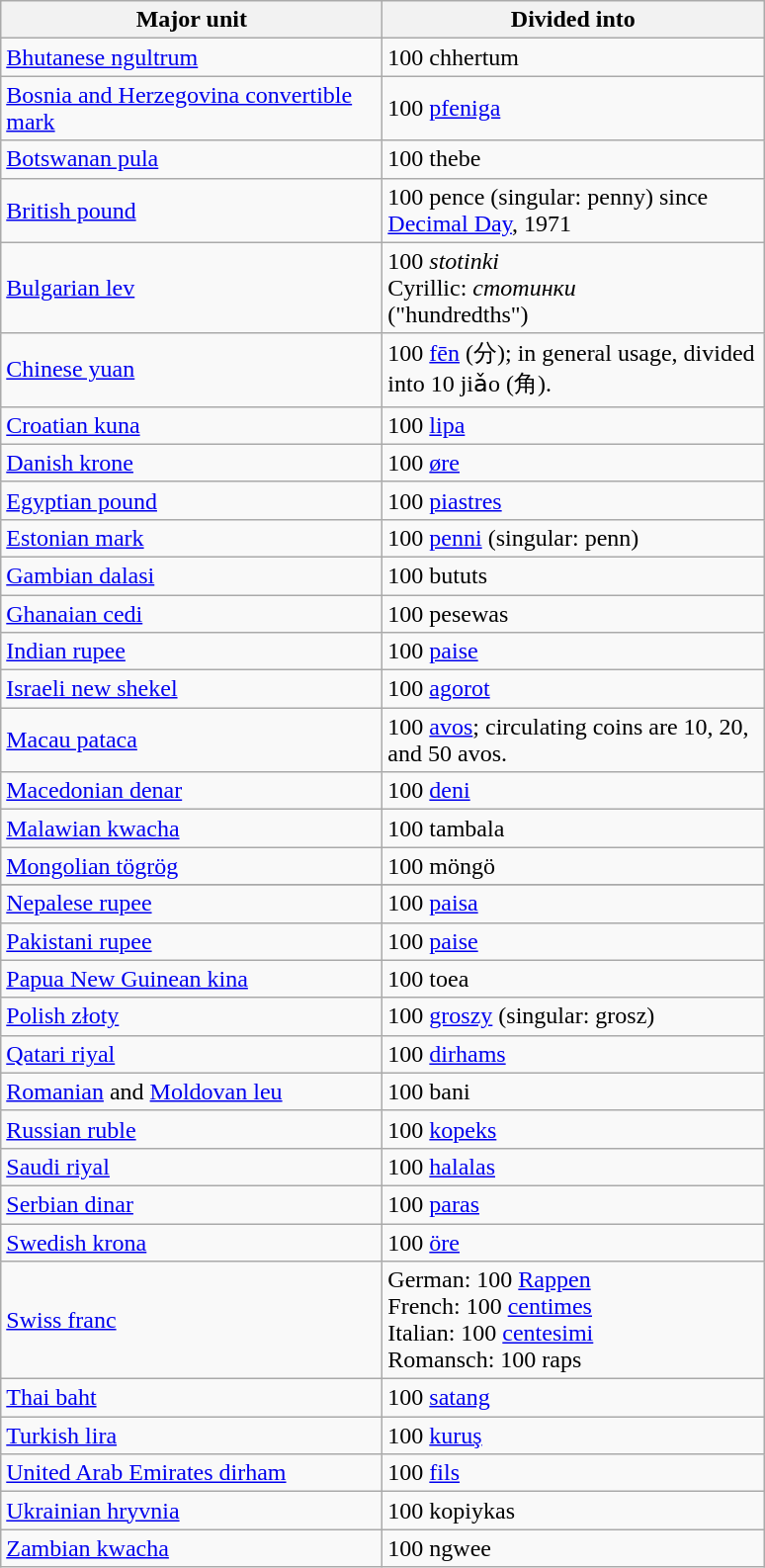<table class="wikitable">
<tr>
<th width=250pt>Major unit</th>
<th width=250pt>Divided into</th>
</tr>
<tr>
<td><a href='#'>Bhutanese ngultrum</a></td>
<td>100 chhertum</td>
</tr>
<tr>
<td><a href='#'>Bosnia and Herzegovina convertible mark</a></td>
<td>100 <a href='#'>pfeniga</a></td>
</tr>
<tr>
<td><a href='#'>Botswanan pula</a></td>
<td>100 thebe</td>
</tr>
<tr>
<td><a href='#'>British pound</a></td>
<td>100 pence (singular: penny) since <a href='#'>Decimal Day</a>, 1971</td>
</tr>
<tr>
<td><a href='#'>Bulgarian lev</a></td>
<td>100 <em>stotinki</em><br>Cyrillic: <em>стотинки</em><br>("hundredths")</td>
</tr>
<tr>
<td><a href='#'>Chinese yuan</a></td>
<td>100 <a href='#'>fēn</a> (分); in general usage, divided into 10 jiǎo (角).</td>
</tr>
<tr>
<td><a href='#'>Croatian kuna</a></td>
<td>100 <a href='#'>lipa</a></td>
</tr>
<tr>
<td><a href='#'>Danish krone</a></td>
<td>100 <a href='#'>øre</a></td>
</tr>
<tr>
<td><a href='#'>Egyptian pound</a></td>
<td>100 <a href='#'>piastres</a></td>
</tr>
<tr>
<td><a href='#'>Estonian mark</a></td>
<td>100 <a href='#'>penni</a> (singular: penn)</td>
</tr>
<tr>
<td><a href='#'>Gambian dalasi</a></td>
<td>100 bututs</td>
</tr>
<tr>
<td><a href='#'>Ghanaian cedi</a></td>
<td>100 pesewas</td>
</tr>
<tr>
<td><a href='#'>Indian rupee</a></td>
<td>100 <a href='#'>paise</a></td>
</tr>
<tr>
<td><a href='#'>Israeli new shekel</a></td>
<td>100 <a href='#'>agorot</a></td>
</tr>
<tr>
<td><a href='#'>Macau pataca</a></td>
<td>100 <a href='#'>avos</a>; circulating coins are 10, 20, and 50 avos.</td>
</tr>
<tr>
<td><a href='#'>Macedonian denar</a></td>
<td>100 <a href='#'>deni</a></td>
</tr>
<tr>
<td><a href='#'>Malawian kwacha</a></td>
<td>100 tambala</td>
</tr>
<tr>
<td><a href='#'>Mongolian tögrög</a></td>
<td>100 möngö</td>
</tr>
<tr>
</tr>
<tr>
<td><a href='#'>Nepalese rupee</a></td>
<td>100 <a href='#'>paisa</a></td>
</tr>
<tr>
<td><a href='#'>Pakistani rupee</a></td>
<td>100 <a href='#'>paise</a></td>
</tr>
<tr>
<td><a href='#'>Papua New Guinean kina</a></td>
<td>100 toea</td>
</tr>
<tr>
<td><a href='#'>Polish złoty</a></td>
<td>100 <a href='#'>groszy</a> (singular: grosz)</td>
</tr>
<tr>
<td><a href='#'>Qatari riyal</a></td>
<td>100 <a href='#'>dirhams</a></td>
</tr>
<tr>
<td><a href='#'>Romanian</a> and <a href='#'>Moldovan leu</a></td>
<td>100 bani</td>
</tr>
<tr>
<td><a href='#'>Russian ruble</a></td>
<td>100 <a href='#'>kopeks</a></td>
</tr>
<tr>
<td><a href='#'>Saudi riyal</a></td>
<td>100 <a href='#'>halalas</a></td>
</tr>
<tr>
<td><a href='#'>Serbian dinar</a></td>
<td>100 <a href='#'>paras</a></td>
</tr>
<tr>
<td><a href='#'>Swedish krona</a></td>
<td>100 <a href='#'>öre</a></td>
</tr>
<tr>
<td><a href='#'>Swiss franc</a></td>
<td>German: 100 <a href='#'>Rappen</a><br>French: 100 <a href='#'>centimes</a><br>Italian: 100 <a href='#'>centesimi</a><br>Romansch: 100 raps</td>
</tr>
<tr>
<td><a href='#'>Thai baht</a></td>
<td>100 <a href='#'>satang</a></td>
</tr>
<tr>
<td><a href='#'>Turkish lira</a></td>
<td>100 <a href='#'>kuruş</a></td>
</tr>
<tr>
<td><a href='#'>United Arab Emirates dirham</a></td>
<td>100 <a href='#'>fils</a></td>
</tr>
<tr>
<td><a href='#'>Ukrainian hryvnia</a></td>
<td>100 kopiykas</td>
</tr>
<tr>
<td><a href='#'>Zambian kwacha</a></td>
<td>100 ngwee</td>
</tr>
</table>
